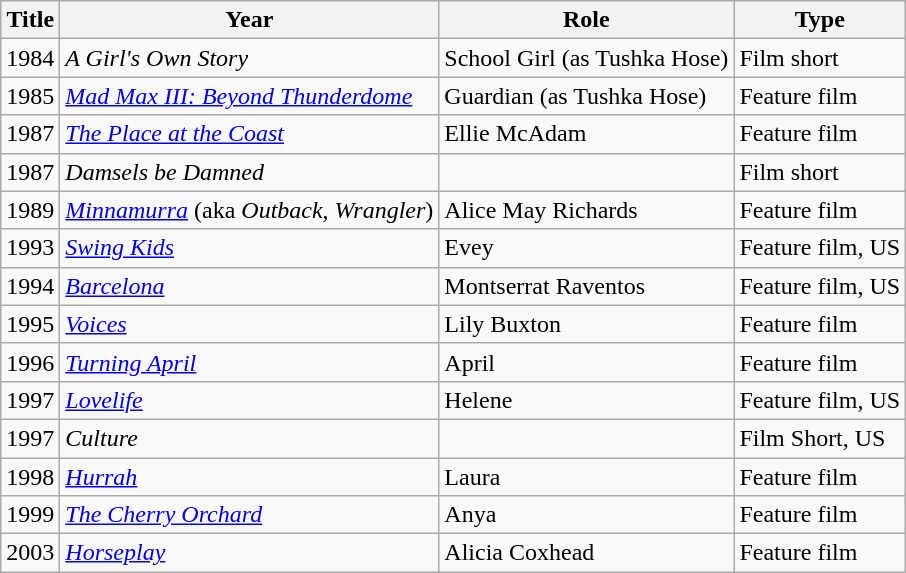<table class="wikitable">
<tr>
<th>Title</th>
<th>Year</th>
<th>Role</th>
<th>Type</th>
</tr>
<tr>
<td>1984</td>
<td><em>A Girl's Own Story</em></td>
<td>School Girl (as Tushka Hose)</td>
<td>Film short</td>
</tr>
<tr>
<td>1985</td>
<td><em><a href='#'>Mad Max III: Beyond Thunderdome</a></em></td>
<td>Guardian (as Tushka Hose)</td>
<td>Feature film</td>
</tr>
<tr>
<td>1987</td>
<td><em><a href='#'>The Place at the Coast</a></em></td>
<td>Ellie McAdam</td>
<td>Feature film</td>
</tr>
<tr>
<td>1987</td>
<td><em>Damsels be Damned</em></td>
<td></td>
<td>Film short</td>
</tr>
<tr>
<td>1989</td>
<td><em><a href='#'>Minnamurra</a></em> (aka <em>Outback</em>, <em>Wrangler</em>)</td>
<td>Alice May Richards</td>
<td>Feature film</td>
</tr>
<tr>
<td>1993</td>
<td><em><a href='#'>Swing Kids</a></em></td>
<td>Evey</td>
<td>Feature film, US</td>
</tr>
<tr>
<td>1994</td>
<td><em><a href='#'>Barcelona</a></em> </td>
<td>Montserrat Raventos</td>
<td>Feature film, US</td>
</tr>
<tr>
<td>1995</td>
<td><em><a href='#'>Voices</a></em></td>
<td>Lily Buxton</td>
<td>Feature film</td>
</tr>
<tr>
<td>1996</td>
<td><em><a href='#'>Turning April</a></em></td>
<td>April</td>
<td>Feature film</td>
</tr>
<tr>
<td>1997</td>
<td><em><a href='#'>Lovelife</a></em></td>
<td>Helene</td>
<td>Feature film, US</td>
</tr>
<tr>
<td>1997</td>
<td><em>Culture</em></td>
<td></td>
<td>Film Short, US</td>
</tr>
<tr>
<td>1998</td>
<td><em><a href='#'>Hurrah</a></em></td>
<td>Laura</td>
<td>Feature film</td>
</tr>
<tr>
<td>1999</td>
<td><em><a href='#'>The Cherry Orchard</a></em></td>
<td>Anya</td>
<td>Feature film</td>
</tr>
<tr>
<td>2003</td>
<td><em><a href='#'>Horseplay</a></em></td>
<td>Alicia Coxhead</td>
<td>Feature film</td>
</tr>
</table>
